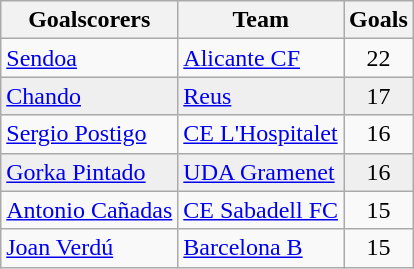<table class="wikitable sortable">
<tr>
<th>Goalscorers</th>
<th>Team</th>
<th>Goals</th>
</tr>
<tr>
<td> <a href='#'>Sendoa</a></td>
<td><a href='#'>Alicante CF</a></td>
<td align=center>22</td>
</tr>
<tr style="background:#efefef;">
<td> <a href='#'>Chando</a></td>
<td><a href='#'>Reus</a></td>
<td align=center>17</td>
</tr>
<tr>
<td> <a href='#'>Sergio Postigo</a></td>
<td><a href='#'>CE L'Hospitalet</a></td>
<td align=center>16</td>
</tr>
<tr style="background:#efefef;">
<td> <a href='#'>Gorka Pintado</a></td>
<td><a href='#'>UDA Gramenet</a></td>
<td align=center>16</td>
</tr>
<tr>
<td> <a href='#'>Antonio Cañadas</a></td>
<td><a href='#'>CE Sabadell FC</a></td>
<td align=center>15</td>
</tr>
<tr>
<td> <a href='#'>Joan Verdú</a></td>
<td><a href='#'>Barcelona B</a></td>
<td align=center>15</td>
</tr>
</table>
